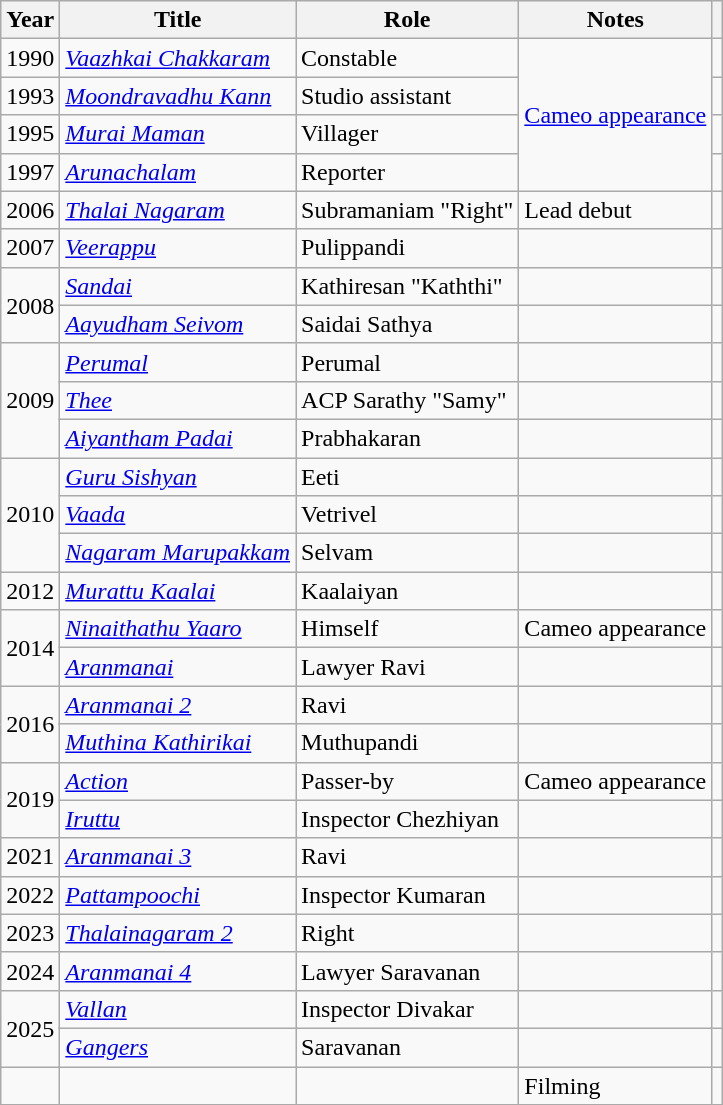<table class="wikitable sortable">
<tr>
<th>Year</th>
<th>Title</th>
<th>Role</th>
<th class="unsortable">Notes</th>
<th class="unsortable"></th>
</tr>
<tr>
<td>1990</td>
<td><em><a href='#'>Vaazhkai Chakkaram</a></em></td>
<td>Constable</td>
<td rowspan="4"><a href='#'>Cameo appearance</a></td>
<td style="text-align:center;"></td>
</tr>
<tr>
<td>1993</td>
<td><em><a href='#'>Moondravadhu Kann</a></em></td>
<td>Studio assistant</td>
<td style="text-align:center;"></td>
</tr>
<tr>
<td>1995</td>
<td><em><a href='#'>Murai Maman</a></em></td>
<td>Villager</td>
<td style="text-align:center;"></td>
</tr>
<tr>
<td>1997</td>
<td><em><a href='#'>Arunachalam</a></em></td>
<td>Reporter</td>
<td style="text-align:center;"></td>
</tr>
<tr>
<td>2006</td>
<td><em><a href='#'>Thalai Nagaram</a></em></td>
<td>Subramaniam "Right"</td>
<td>Lead debut</td>
<td style="text-align:center;"></td>
</tr>
<tr>
<td>2007</td>
<td><em><a href='#'>Veerappu</a></em></td>
<td>Pulippandi</td>
<td></td>
<td style="text-align:center;"></td>
</tr>
<tr>
<td rowspan="2">2008</td>
<td><em><a href='#'>Sandai</a></em></td>
<td>Kathiresan "Kaththi"</td>
<td></td>
<td style="text-align:center;"></td>
</tr>
<tr>
<td><em><a href='#'>Aayudham Seivom</a></em></td>
<td>Saidai Sathya</td>
<td></td>
<td style="text-align:center;"></td>
</tr>
<tr>
<td rowspan="3">2009</td>
<td><em><a href='#'>Perumal</a></em></td>
<td>Perumal</td>
<td></td>
<td style="text-align:center;"></td>
</tr>
<tr>
<td><em><a href='#'>Thee</a></em></td>
<td>ACP Sarathy "Samy"</td>
<td></td>
<td style="text-align:center;"></td>
</tr>
<tr>
<td><em><a href='#'>Aiyantham Padai</a></em></td>
<td>Prabhakaran</td>
<td></td>
<td style="text-align:center;"></td>
</tr>
<tr>
<td rowspan="3">2010</td>
<td><em><a href='#'>Guru Sishyan</a></em></td>
<td>Eeti</td>
<td></td>
<td style="text-align:center;"></td>
</tr>
<tr>
<td><em><a href='#'>Vaada</a></em></td>
<td>Vetrivel</td>
<td></td>
<td style="text-align:center;"></td>
</tr>
<tr>
<td><em><a href='#'>Nagaram Marupakkam</a></em></td>
<td>Selvam</td>
<td></td>
<td style="text-align:center;"></td>
</tr>
<tr>
<td>2012</td>
<td><em><a href='#'>Murattu Kaalai</a></em></td>
<td>Kaalaiyan</td>
<td></td>
<td style="text-align:center;"></td>
</tr>
<tr>
<td rowspan="2">2014</td>
<td><em><a href='#'>Ninaithathu Yaaro</a></em></td>
<td>Himself</td>
<td>Cameo appearance</td>
<td style="text-align:center;"></td>
</tr>
<tr>
<td><em><a href='#'>Aranmanai</a></em></td>
<td>Lawyer Ravi</td>
<td></td>
<td style="text-align:center;"></td>
</tr>
<tr>
<td rowspan="2">2016</td>
<td><em><a href='#'>Aranmanai 2</a></em></td>
<td>Ravi</td>
<td></td>
<td style="text-align:center;"></td>
</tr>
<tr>
<td><em><a href='#'>Muthina Kathirikai</a></em></td>
<td>Muthupandi</td>
<td></td>
<td style="text-align:center;"></td>
</tr>
<tr>
<td rowspan="2">2019</td>
<td><em><a href='#'>Action</a></em></td>
<td>Passer-by</td>
<td>Cameo appearance</td>
<td style="text-align:center;"></td>
</tr>
<tr>
<td><em><a href='#'>Iruttu</a></em></td>
<td>Inspector Chezhiyan</td>
<td></td>
<td style="text-align:center;"></td>
</tr>
<tr>
<td>2021</td>
<td><em><a href='#'>Aranmanai 3</a></em></td>
<td>Ravi</td>
<td></td>
<td style="text-align:center;"></td>
</tr>
<tr>
<td>2022</td>
<td><em><a href='#'>Pattampoochi</a></em></td>
<td>Inspector Kumaran</td>
<td></td>
<td style="text-align:center;"></td>
</tr>
<tr>
<td>2023</td>
<td><em><a href='#'>Thalainagaram 2</a></em></td>
<td>Right</td>
<td></td>
<td style="text-align:center;"></td>
</tr>
<tr>
<td rowspan="1">2024</td>
<td><em><a href='#'>Aranmanai 4</a></em></td>
<td>Lawyer Saravanan</td>
<td></td>
<td></td>
</tr>
<tr>
<td rowspan="2">2025</td>
<td><em><a href='#'>Vallan</a></em></td>
<td>Inspector Divakar</td>
<td></td>
<td style="text-align:center;"></td>
</tr>
<tr>
<td><em><a href='#'>Gangers</a></em></td>
<td>Saravanan</td>
<td></td>
<td></td>
</tr>
<tr>
<td></td>
<td></td>
<td></td>
<td>Filming</td>
<td style="text-align:center;"></td>
</tr>
<tr>
</tr>
</table>
